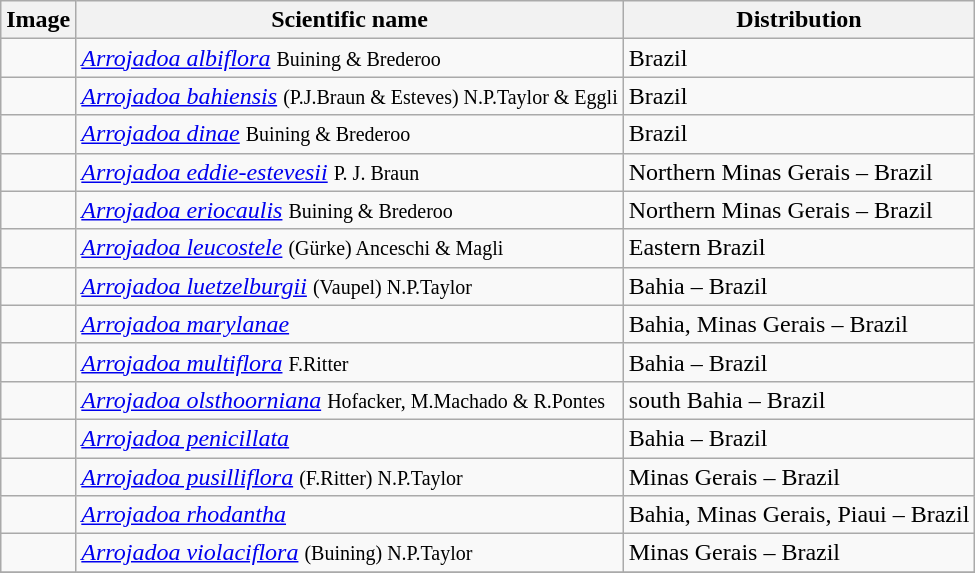<table class="wikitable">
<tr>
<th>Image</th>
<th>Scientific name</th>
<th>Distribution</th>
</tr>
<tr>
<td></td>
<td><em><a href='#'>Arrojadoa albiflora</a></em> <small>Buining & Brederoo</small></td>
<td>Brazil</td>
</tr>
<tr>
<td></td>
<td><em><a href='#'>Arrojadoa bahiensis</a></em> <small>(P.J.Braun & Esteves) N.P.Taylor & Eggli</small></td>
<td>Brazil</td>
</tr>
<tr>
<td></td>
<td><em><a href='#'>Arrojadoa dinae</a></em> <small>Buining & Brederoo</small></td>
<td>Brazil</td>
</tr>
<tr>
<td></td>
<td><em><a href='#'>Arrojadoa eddie-estevesii</a></em> <small>P. J. Braun</small></td>
<td>Northern Minas Gerais – Brazil</td>
</tr>
<tr>
<td></td>
<td><em><a href='#'>Arrojadoa eriocaulis</a></em> <small>Buining & Brederoo</small></td>
<td>Northern Minas Gerais – Brazil</td>
</tr>
<tr>
<td></td>
<td><em><a href='#'>Arrojadoa leucostele</a></em> <small>(Gürke) Anceschi & Magli</small></td>
<td>Eastern Brazil</td>
</tr>
<tr>
<td></td>
<td><em><a href='#'>Arrojadoa luetzelburgii</a></em> <small>(Vaupel) N.P.Taylor</small></td>
<td>Bahia – Brazil</td>
</tr>
<tr>
<td></td>
<td><em><a href='#'>Arrojadoa marylanae</a></em></td>
<td>Bahia, Minas Gerais – Brazil</td>
</tr>
<tr>
<td></td>
<td><em><a href='#'>Arrojadoa multiflora</a></em> <small>F.Ritter</small></td>
<td>Bahia – Brazil</td>
</tr>
<tr>
<td></td>
<td><em><a href='#'>Arrojadoa olsthoorniana</a></em> <small>Hofacker, M.Machado & R.Pontes</small></td>
<td>south Bahia – Brazil</td>
</tr>
<tr>
<td></td>
<td><em><a href='#'>Arrojadoa penicillata</a></em></td>
<td>Bahia – Brazil</td>
</tr>
<tr>
<td></td>
<td><em><a href='#'>Arrojadoa pusilliflora</a></em> <small>(F.Ritter) N.P.Taylor</small></td>
<td>Minas Gerais – Brazil</td>
</tr>
<tr>
<td></td>
<td><em><a href='#'>Arrojadoa rhodantha</a></em></td>
<td>Bahia, Minas Gerais, Piaui – Brazil</td>
</tr>
<tr>
<td></td>
<td><em><a href='#'>Arrojadoa violaciflora</a></em> <small>(Buining) N.P.Taylor</small></td>
<td>Minas Gerais – Brazil</td>
</tr>
<tr>
</tr>
</table>
